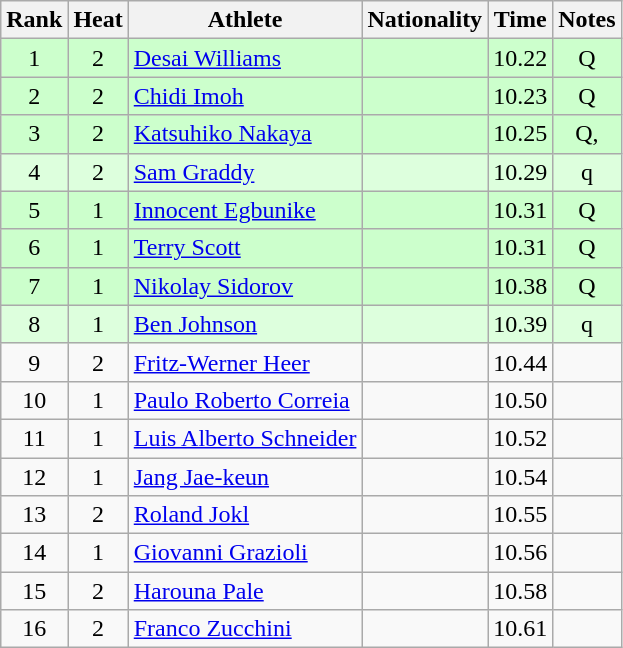<table class="wikitable sortable" style="text-align:center">
<tr>
<th>Rank</th>
<th>Heat</th>
<th>Athlete</th>
<th>Nationality</th>
<th>Time</th>
<th>Notes</th>
</tr>
<tr bgcolor=ccffcc>
<td>1</td>
<td>2</td>
<td align=left><a href='#'>Desai Williams</a></td>
<td align=left></td>
<td>10.22</td>
<td>Q</td>
</tr>
<tr bgcolor=ccffcc>
<td>2</td>
<td>2</td>
<td align=left><a href='#'>Chidi Imoh</a></td>
<td align=left></td>
<td>10.23</td>
<td>Q</td>
</tr>
<tr bgcolor=ccffcc>
<td>3</td>
<td>2</td>
<td align=left><a href='#'>Katsuhiko Nakaya</a></td>
<td align=left></td>
<td>10.25</td>
<td>Q, </td>
</tr>
<tr bgcolor=ddffdd>
<td>4</td>
<td>2</td>
<td align=left><a href='#'>Sam Graddy</a></td>
<td align=left></td>
<td>10.29</td>
<td>q</td>
</tr>
<tr bgcolor=ccffcc>
<td>5</td>
<td>1</td>
<td align=left><a href='#'>Innocent Egbunike</a></td>
<td align=left></td>
<td>10.31</td>
<td>Q</td>
</tr>
<tr bgcolor=ccffcc>
<td>6</td>
<td>1</td>
<td align=left><a href='#'>Terry Scott</a></td>
<td align=left></td>
<td>10.31</td>
<td>Q</td>
</tr>
<tr bgcolor=ccffcc>
<td>7</td>
<td>1</td>
<td align=left><a href='#'>Nikolay Sidorov</a></td>
<td align=left></td>
<td>10.38</td>
<td>Q</td>
</tr>
<tr bgcolor=ddffdd>
<td>8</td>
<td>1</td>
<td align=left><a href='#'>Ben Johnson</a></td>
<td align=left></td>
<td>10.39</td>
<td>q</td>
</tr>
<tr>
<td>9</td>
<td>2</td>
<td align=left><a href='#'>Fritz-Werner Heer</a></td>
<td align=left></td>
<td>10.44</td>
<td></td>
</tr>
<tr>
<td>10</td>
<td>1</td>
<td align=left><a href='#'>Paulo Roberto Correia</a></td>
<td align=left></td>
<td>10.50</td>
<td></td>
</tr>
<tr>
<td>11</td>
<td>1</td>
<td align=left><a href='#'>Luis Alberto Schneider</a></td>
<td align=left></td>
<td>10.52</td>
<td></td>
</tr>
<tr>
<td>12</td>
<td>1</td>
<td align=left><a href='#'>Jang Jae-keun</a></td>
<td align=left></td>
<td>10.54</td>
<td></td>
</tr>
<tr>
<td>13</td>
<td>2</td>
<td align=left><a href='#'>Roland Jokl</a></td>
<td align=left></td>
<td>10.55</td>
<td></td>
</tr>
<tr>
<td>14</td>
<td>1</td>
<td align=left><a href='#'>Giovanni Grazioli</a></td>
<td align=left></td>
<td>10.56</td>
<td></td>
</tr>
<tr>
<td>15</td>
<td>2</td>
<td align=left><a href='#'>Harouna Pale</a></td>
<td align=left></td>
<td>10.58</td>
<td></td>
</tr>
<tr>
<td>16</td>
<td>2</td>
<td align=left><a href='#'>Franco Zucchini</a></td>
<td align=left></td>
<td>10.61</td>
<td></td>
</tr>
</table>
